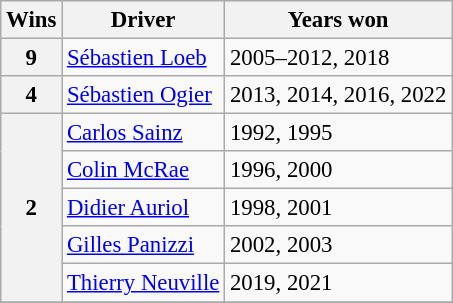<table class="wikitable" style="font-size: 95%;">
<tr>
<th>Wins</th>
<th>Driver</th>
<th>Years won</th>
</tr>
<tr>
<th>9</th>
<td> <a href='#'>Sébastien Loeb</a></td>
<td>2005–2012, 2018</td>
</tr>
<tr>
<th>4</th>
<td> <a href='#'>Sébastien Ogier</a></td>
<td>2013, 2014, 2016, 2022</td>
</tr>
<tr>
<th rowspan="5">2</th>
<td> <a href='#'>Carlos Sainz</a></td>
<td>1992, 1995</td>
</tr>
<tr>
<td> <a href='#'>Colin McRae</a></td>
<td>1996, 2000</td>
</tr>
<tr>
<td> <a href='#'>Didier Auriol</a></td>
<td>1998, 2001</td>
</tr>
<tr>
<td> <a href='#'>Gilles Panizzi</a></td>
<td>2002, 2003</td>
</tr>
<tr>
<td> <a href='#'>Thierry Neuville</a></td>
<td>2019, 2021</td>
</tr>
<tr>
</tr>
</table>
